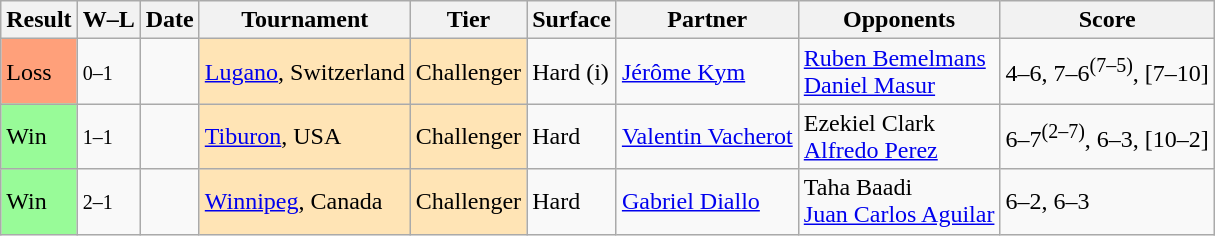<table class="sortable wikitable">
<tr>
<th>Result</th>
<th class="unsortable">W–L</th>
<th>Date</th>
<th>Tournament</th>
<th>Tier</th>
<th>Surface</th>
<th>Partner</th>
<th>Opponents</th>
<th class="unsortable">Score</th>
</tr>
<tr>
<td bgcolor=FFA07A>Loss</td>
<td><small>0–1</small></td>
<td><a href='#'></a></td>
<td style="background:moccasin;"><a href='#'>Lugano</a>, Switzerland</td>
<td style="background:moccasin;">Challenger</td>
<td>Hard (i)</td>
<td> <a href='#'>Jérôme Kym</a></td>
<td> <a href='#'>Ruben Bemelmans</a><br> <a href='#'>Daniel Masur</a></td>
<td>4–6, 7–6<sup>(7–5)</sup>, [7–10]</td>
</tr>
<tr>
<td bgcolor=98FB98>Win</td>
<td><small>1–1</small></td>
<td><a href='#'></a></td>
<td style="background:moccasin;"><a href='#'>Tiburon</a>, USA</td>
<td style="background:moccasin;">Challenger</td>
<td>Hard</td>
<td> <a href='#'>Valentin Vacherot</a></td>
<td> Ezekiel Clark<br>  <a href='#'>Alfredo Perez</a></td>
<td>6–7<sup>(2–7)</sup>, 6–3, [10–2]</td>
</tr>
<tr>
<td bgcolor=98fb98>Win</td>
<td><small>2–1</small></td>
<td><a href='#'></a></td>
<td bgcolor=moccasin><a href='#'>Winnipeg</a>, Canada</td>
<td bgcolor=moccasin>Challenger</td>
<td>Hard</td>
<td> <a href='#'>Gabriel Diallo</a></td>
<td> Taha Baadi <br>  <a href='#'>Juan Carlos Aguilar</a></td>
<td>6–2, 6–3</td>
</tr>
</table>
